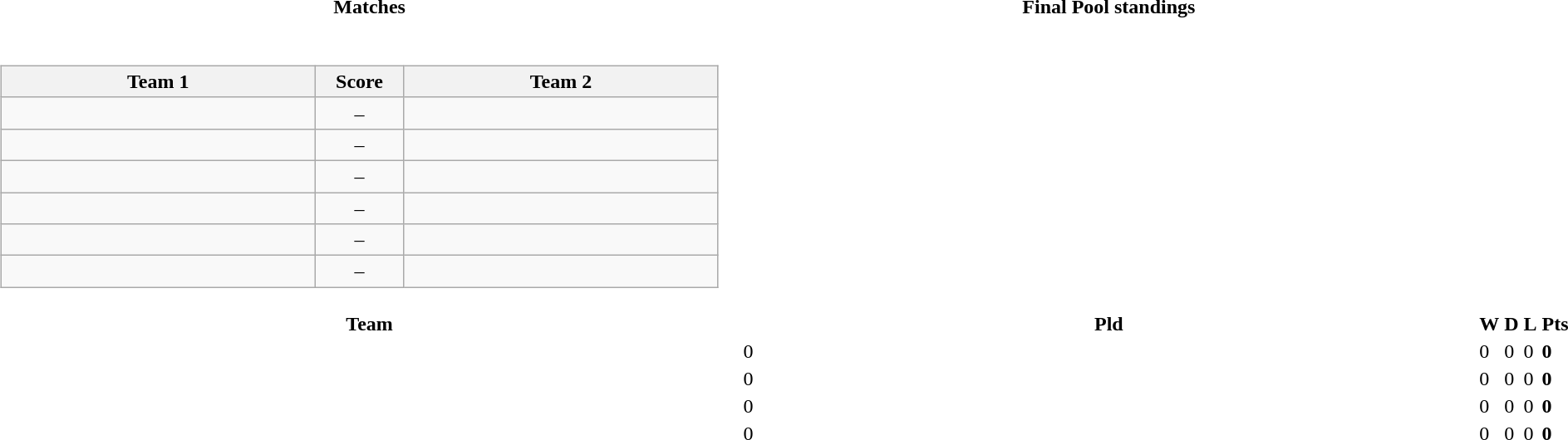<table>
<tr>
<th style="width:50%;">Matches</th>
<th style="width:50%;">Final Pool standings</th>
</tr>
<tr>
<td><br><table class="wikitable" style="text-align: center;">
<tr>
<th style="width:200pt;"><strong>Team 1</strong></th>
<th style="width:50pt;"><strong>Score</strong></th>
<th style="width:200pt;"><strong>Team 2</strong></th>
</tr>
<tr>
<td></td>
<td>–</td>
<td></td>
</tr>
<tr>
<td></td>
<td>–</td>
<td></td>
</tr>
<tr>
<td></td>
<td>–</td>
<td></td>
</tr>
<tr>
<td></td>
<td>–</td>
<td></td>
</tr>
<tr>
<td></td>
<td>–</td>
<td></td>
</tr>
<tr>
<td></td>
<td>–</td>
<td></td>
</tr>
</table>
</td>
<td><br></td>
</tr>
<tr>
<th style="width:200px;">Team</th>
<th width="40">Pld</th>
<th width="40">W</th>
<th width="40">D</th>
<th width="40">L</th>
<th width="40">Pts</th>
</tr>
<tr>
<td align=left></td>
<td>0</td>
<td>0</td>
<td>0</td>
<td>0</td>
<td><strong>0</strong></td>
</tr>
<tr>
<td align=left></td>
<td>0</td>
<td>0</td>
<td>0</td>
<td>0</td>
<td><strong>0</strong></td>
</tr>
<tr>
<td align=left></td>
<td>0</td>
<td>0</td>
<td>0</td>
<td>0</td>
<td><strong>0</strong></td>
</tr>
<tr>
<td align=left></td>
<td>0</td>
<td>0</td>
<td>0</td>
<td>0</td>
<td><strong>0</strong></td>
</tr>
</table>
